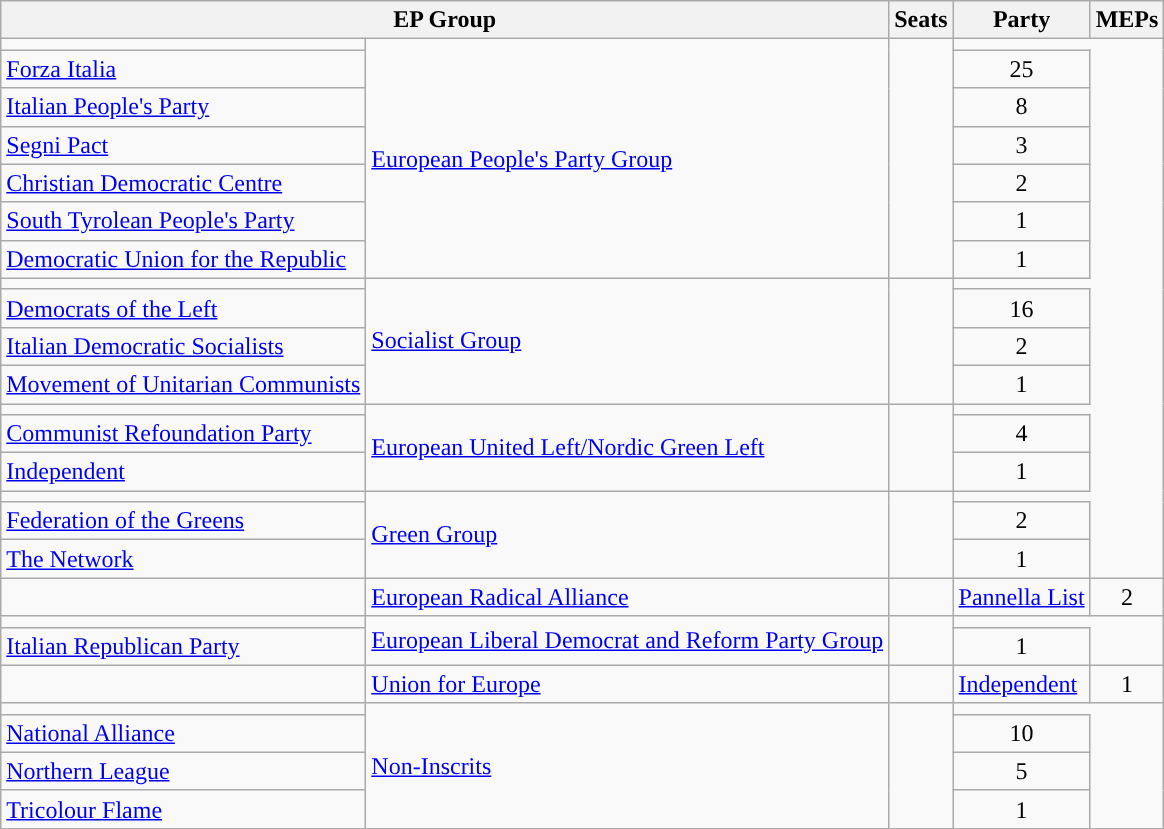<table class="wikitable">
<tr>
<th colspan=2>EP Group</th>
<th>Seats</th>
<th>Party</th>
<th>MEPs</th>
</tr>
<tr>
<td></td>
<td rowspan="7"><a href='#'>European People's Party Group</a></td>
<td rowspan="7"></td>
</tr>
<tr>
<td><a href='#'>Forza Italia</a></td>
<td align=center>25</td>
</tr>
<tr>
<td><a href='#'>Italian People's Party</a></td>
<td align=center>8</td>
</tr>
<tr>
<td><a href='#'>Segni Pact</a></td>
<td align=center>3</td>
</tr>
<tr>
<td><a href='#'>Christian Democratic Centre</a></td>
<td align=center>2</td>
</tr>
<tr>
<td><a href='#'>South Tyrolean People's Party</a></td>
<td align=center>1</td>
</tr>
<tr>
<td><a href='#'>Democratic Union for the Republic</a></td>
<td align=center>1</td>
</tr>
<tr>
<td></td>
<td rowspan="4"><a href='#'>Socialist Group</a></td>
<td rowspan="4"></td>
</tr>
<tr>
<td><a href='#'>Democrats of the Left</a></td>
<td align=center>16</td>
</tr>
<tr>
<td><a href='#'>Italian Democratic Socialists</a></td>
<td align=center>2</td>
</tr>
<tr>
<td><a href='#'>Movement of Unitarian Communists</a></td>
<td align=center>1</td>
</tr>
<tr>
<td></td>
<td rowspan="3"><a href='#'>European United Left/Nordic Green Left</a></td>
<td rowspan="3"></td>
</tr>
<tr>
<td><a href='#'>Communist Refoundation Party</a></td>
<td align=center>4</td>
</tr>
<tr>
<td><a href='#'>Independent</a></td>
<td align=center>1</td>
</tr>
<tr>
<td></td>
<td rowspan="3"><a href='#'>Green Group</a></td>
<td rowspan="3"></td>
</tr>
<tr>
<td><a href='#'>Federation of the Greens</a></td>
<td align=center>2</td>
</tr>
<tr>
<td><a href='#'>The Network</a></td>
<td align=center>1</td>
</tr>
<tr>
<td></td>
<td><a href='#'>European Radical Alliance</a></td>
<td></td>
<td><a href='#'>Pannella List</a></td>
<td align=center>2</td>
</tr>
<tr>
<td></td>
<td rowspan="2"><a href='#'>European Liberal Democrat and Reform Party Group</a></td>
<td rowspan="2"></td>
</tr>
<tr>
<td><a href='#'>Italian Republican Party</a></td>
<td align=center>1</td>
</tr>
<tr>
<td></td>
<td><a href='#'>Union for Europe</a></td>
<td></td>
<td><a href='#'>Independent</a></td>
<td align=center>1</td>
</tr>
<tr>
<td></td>
<td rowspan="4"><a href='#'>Non-Inscrits</a></td>
<td rowspan="4"></td>
</tr>
<tr>
<td><a href='#'>National Alliance</a></td>
<td align=center>10</td>
</tr>
<tr>
<td><a href='#'>Northern League</a></td>
<td align=center>5</td>
</tr>
<tr>
<td><a href='#'>Tricolour Flame</a></td>
<td align=center>1</td>
</tr>
</table>
